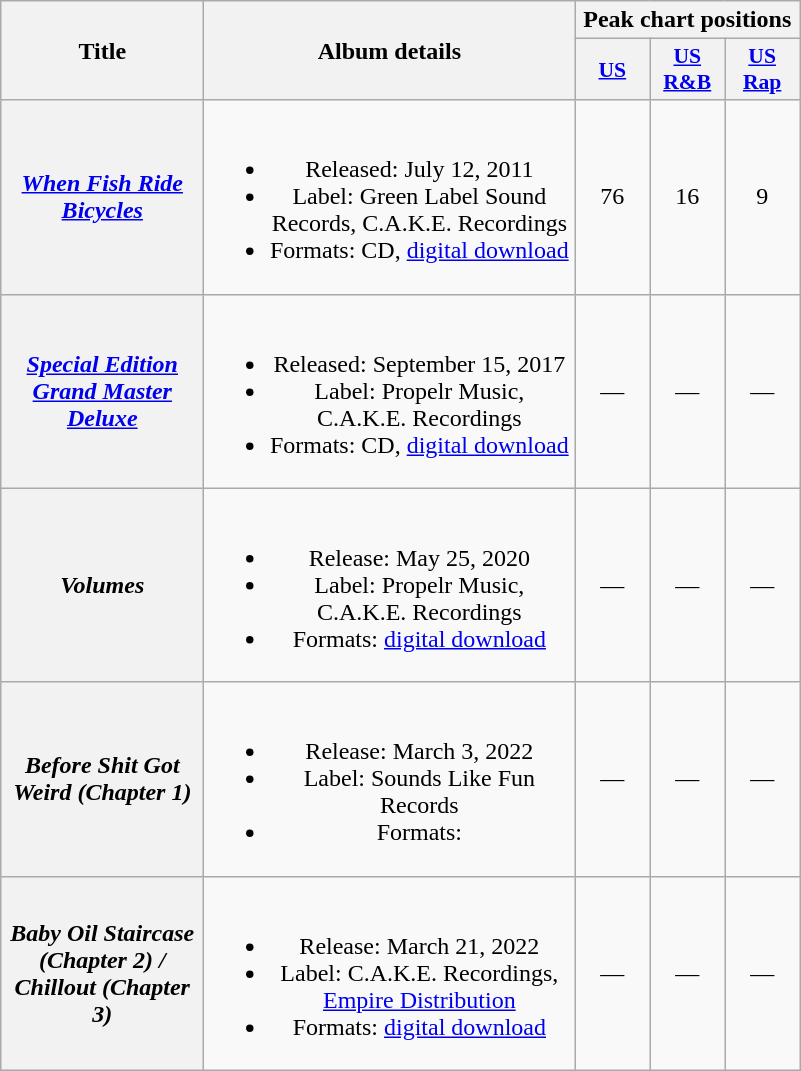<table class="wikitable plainrowheaders" style="text-align:center;">
<tr>
<th scope="col" rowspan="2" style="width:8em;">Title</th>
<th scope="col" rowspan="2" style="width:15em;">Album details</th>
<th scope="col" colspan="3">Peak chart positions</th>
</tr>
<tr>
<th scope="col" style="width:3em;font-size:90%;"><a href='#'>US</a></th>
<th scope="col" style="width:3em;font-size:90%;"><a href='#'>US R&B</a></th>
<th scope="col" style="width:3em;font-size:90%;"><a href='#'>US<br>Rap</a></th>
</tr>
<tr>
<th scope="row"><em><a href='#'>When Fish Ride Bicycles</a></em></th>
<td><br><ul><li>Released: July 12, 2011</li><li>Label: Green Label Sound Records, C.A.K.E. Recordings</li><li>Formats: CD, <a href='#'>digital download</a></li></ul></td>
<td>76</td>
<td>16</td>
<td>9</td>
</tr>
<tr>
<th scope="row"><em><a href='#'>Special Edition Grand Master Deluxe</a></em></th>
<td><br><ul><li>Released: September 15, 2017</li><li>Label: Propelr Music, C.A.K.E. Recordings</li><li>Formats: CD, <a href='#'>digital download</a></li></ul></td>
<td>—</td>
<td>—</td>
<td>—</td>
</tr>
<tr>
<th scope="row"><em>Volumes</em></th>
<td><br><ul><li>Release: May 25, 2020</li><li>Label: Propelr Music, C.A.K.E. Recordings</li><li>Formats: <a href='#'>digital download</a></li></ul></td>
<td>—</td>
<td>—</td>
<td>—</td>
</tr>
<tr>
<th scope="row"><em>Before Shit Got Weird (Chapter 1)</em></th>
<td><br><ul><li>Release: March 3, 2022</li><li>Label: Sounds Like Fun Records</li><li>Formats: </li></ul></td>
<td>—</td>
<td>—</td>
<td>—</td>
</tr>
<tr>
<th scope="row"><em>Baby Oil Staircase (Chapter 2) / Chillout (Chapter 3)</em></th>
<td><br><ul><li>Release: March 21, 2022</li><li>Label: C.A.K.E. Recordings, <a href='#'>Empire Distribution</a></li><li>Formats: <a href='#'>digital download</a></li></ul></td>
<td>—</td>
<td>—</td>
<td>—</td>
</tr>
</table>
